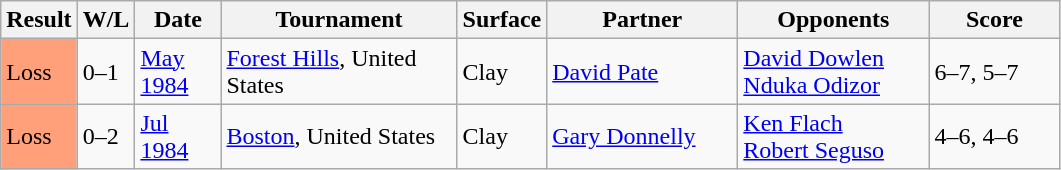<table class="sortable wikitable">
<tr>
<th>Result</th>
<th>W/L</th>
<th style="width:50px">Date</th>
<th style="width:150px">Tournament</th>
<th style="width:50px">Surface</th>
<th style="width:120px">Partner</th>
<th style="width:120px">Opponents</th>
<th style="width:80px" class="unsortable">Score</th>
</tr>
<tr>
<td style="background:#ffa07a;">Loss</td>
<td>0–1</td>
<td><a href='#'>May 1984</a></td>
<td><a href='#'>Forest Hills</a>, United States</td>
<td>Clay</td>
<td> <a href='#'>David Pate</a></td>
<td> <a href='#'>David Dowlen</a><br> <a href='#'>Nduka Odizor</a></td>
<td>6–7, 5–7</td>
</tr>
<tr>
<td style="background:#ffa07a;">Loss</td>
<td>0–2</td>
<td><a href='#'>Jul 1984</a></td>
<td><a href='#'>Boston</a>, United States</td>
<td>Clay</td>
<td> <a href='#'>Gary Donnelly</a></td>
<td> <a href='#'>Ken Flach</a><br> <a href='#'>Robert Seguso</a></td>
<td>4–6, 4–6</td>
</tr>
</table>
